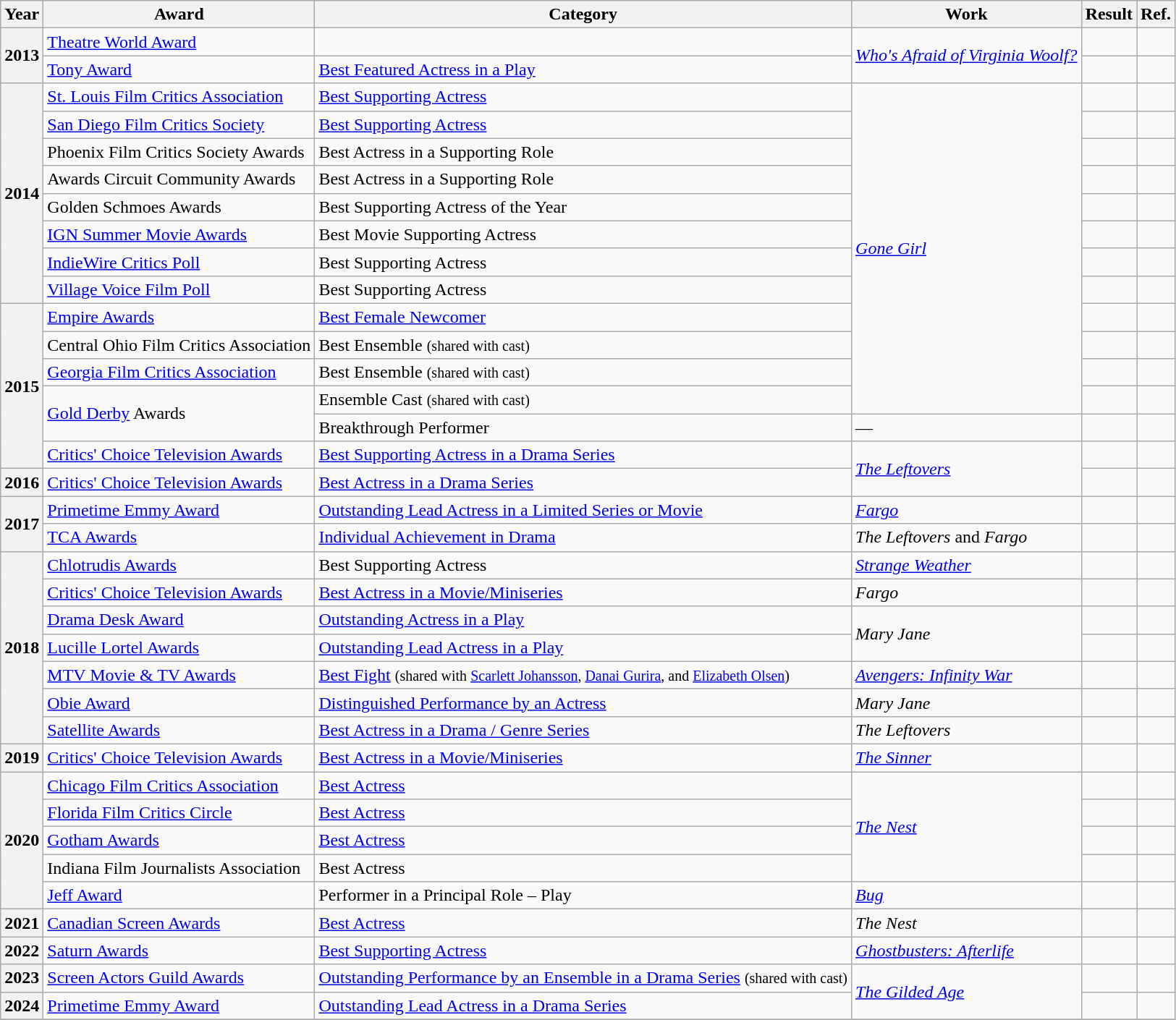<table class="wikitable plainrowheaders sortable">
<tr>
<th scope="col">Year</th>
<th scope="col">Award</th>
<th scope="col">Category</th>
<th scope="col">Work</th>
<th scope="col">Result</th>
<th scope="col" class=unsortable>Ref.</th>
</tr>
<tr>
<th scope="row" rowspan="2">2013</th>
<td><a href='#'>Theatre World Award</a></td>
<td></td>
<td rowspan="2"><em><a href='#'>Who's Afraid of Virginia Woolf?</a></em></td>
<td></td>
<td></td>
</tr>
<tr>
<td><a href='#'>Tony Award</a></td>
<td><a href='#'>Best Featured Actress in a Play</a></td>
<td></td>
<td></td>
</tr>
<tr>
<th scope="row" rowspan="8">2014</th>
<td><a href='#'>St. Louis Film Critics Association</a></td>
<td><a href='#'>Best Supporting Actress</a></td>
<td rowspan="12"><em><a href='#'>Gone Girl</a></em></td>
<td></td>
<td></td>
</tr>
<tr>
<td><a href='#'>San Diego Film Critics Society</a></td>
<td><a href='#'>Best Supporting Actress</a></td>
<td></td>
<td></td>
</tr>
<tr>
<td>Phoenix Film Critics Society Awards</td>
<td>Best Actress in a Supporting Role</td>
<td></td>
<td></td>
</tr>
<tr>
<td>Awards Circuit Community Awards</td>
<td>Best Actress in a Supporting Role</td>
<td></td>
<td></td>
</tr>
<tr>
<td>Golden Schmoes Awards</td>
<td>Best Supporting Actress of the Year</td>
<td></td>
<td></td>
</tr>
<tr>
<td><a href='#'>IGN Summer Movie Awards</a></td>
<td>Best Movie Supporting Actress</td>
<td></td>
<td></td>
</tr>
<tr>
<td><a href='#'>IndieWire Critics Poll</a></td>
<td>Best Supporting Actress</td>
<td></td>
<td></td>
</tr>
<tr>
<td><a href='#'>Village Voice Film Poll</a></td>
<td>Best Supporting Actress</td>
<td></td>
<td></td>
</tr>
<tr>
<th scope="row" rowspan="6">2015</th>
<td><a href='#'>Empire Awards</a></td>
<td><a href='#'>Best Female Newcomer</a></td>
<td></td>
<td></td>
</tr>
<tr>
<td>Central Ohio Film Critics Association</td>
<td>Best Ensemble <small>(shared with cast)</small></td>
<td></td>
<td></td>
</tr>
<tr>
<td><a href='#'>Georgia Film Critics Association</a></td>
<td>Best Ensemble <small>(shared with cast)</small></td>
<td></td>
<td></td>
</tr>
<tr>
<td rowspan="2"><a href='#'>Gold Derby</a> Awards</td>
<td>Ensemble Cast <small> (shared with cast)</small></td>
<td></td>
<td></td>
</tr>
<tr>
<td>Breakthrough Performer</td>
<td>—</td>
<td></td>
<td></td>
</tr>
<tr>
<td><a href='#'>Critics' Choice Television Awards</a></td>
<td><a href='#'>Best Supporting Actress in a Drama Series</a></td>
<td rowspan="2" data-sort-value="Leftovers, The"><em><a href='#'>The Leftovers</a></em></td>
<td></td>
<td></td>
</tr>
<tr>
<th scope="row">2016</th>
<td><a href='#'>Critics' Choice Television Awards</a></td>
<td><a href='#'>Best Actress in a Drama Series</a></td>
<td></td>
<td></td>
</tr>
<tr>
<th scope="row" rowspan="2">2017</th>
<td><a href='#'>Primetime Emmy Award</a></td>
<td><a href='#'>Outstanding Lead Actress in a Limited Series or Movie</a></td>
<td><em><a href='#'>Fargo</a></em></td>
<td></td>
<td></td>
</tr>
<tr>
<td><a href='#'>TCA Awards</a></td>
<td><a href='#'>Individual Achievement in Drama</a></td>
<td data-sort-value="Leftovers, The and Fargo"><em>The Leftovers</em> and <em>Fargo</em></td>
<td></td>
<td></td>
</tr>
<tr>
<th scope="row" rowspan="7">2018</th>
<td><a href='#'>Chlotrudis Awards</a></td>
<td>Best Supporting Actress</td>
<td><em><a href='#'>Strange Weather</a></em></td>
<td></td>
<td></td>
</tr>
<tr>
<td><a href='#'>Critics' Choice Television Awards</a></td>
<td><a href='#'>Best Actress in a Movie/Miniseries</a></td>
<td><em>Fargo</em></td>
<td></td>
<td></td>
</tr>
<tr>
<td><a href='#'>Drama Desk Award</a></td>
<td><a href='#'>Outstanding Actress in a Play</a></td>
<td rowspan="2"><em>Mary Jane</em></td>
<td></td>
<td></td>
</tr>
<tr>
<td><a href='#'>Lucille Lortel Awards</a></td>
<td><a href='#'>Outstanding Lead Actress in a Play</a></td>
<td></td>
<td></td>
</tr>
<tr>
<td><a href='#'>MTV Movie & TV Awards</a></td>
<td><a href='#'>Best Fight</a> <small>(shared with <a href='#'>Scarlett Johansson</a>, <a href='#'>Danai Gurira</a>, and <a href='#'>Elizabeth Olsen</a>)</small></td>
<td><em><a href='#'>Avengers: Infinity War</a></em></td>
<td></td>
<td></td>
</tr>
<tr>
<td><a href='#'>Obie Award</a></td>
<td><a href='#'>Distinguished Performance by an Actress</a></td>
<td><em>Mary Jane</em></td>
<td></td>
<td></td>
</tr>
<tr>
<td><a href='#'>Satellite Awards</a></td>
<td><a href='#'>Best Actress in a Drama / Genre Series</a></td>
<td data-sort-value="Leftovers, The"><em>The Leftovers</em></td>
<td></td>
<td></td>
</tr>
<tr>
<th scope="row">2019</th>
<td><a href='#'>Critics' Choice Television Awards</a></td>
<td><a href='#'>Best Actress in a Movie/Miniseries</a></td>
<td data-sort-value="Sinner, The"><em><a href='#'>The Sinner</a></em></td>
<td></td>
<td></td>
</tr>
<tr>
<th scope="row" rowspan="5">2020</th>
<td><a href='#'>Chicago Film Critics Association</a></td>
<td><a href='#'>Best Actress</a></td>
<td rowspan="4" data-sort-value="Nest, The"><em><a href='#'>The Nest</a></em></td>
<td></td>
<td></td>
</tr>
<tr>
<td><a href='#'>Florida Film Critics Circle</a></td>
<td><a href='#'>Best Actress</a></td>
<td></td>
<td></td>
</tr>
<tr>
<td><a href='#'>Gotham Awards</a></td>
<td><a href='#'>Best Actress</a></td>
<td></td>
<td></td>
</tr>
<tr>
<td>Indiana Film Journalists Association</td>
<td>Best Actress</td>
<td></td>
<td></td>
</tr>
<tr>
<td><a href='#'>Jeff Award</a></td>
<td>Performer in a Principal Role – Play</td>
<td><em><a href='#'>Bug</a></em></td>
<td></td>
<td></td>
</tr>
<tr>
<th scope="row">2021</th>
<td><a href='#'>Canadian Screen Awards</a></td>
<td><a href='#'>Best Actress</a></td>
<td data-sort-value="Nest, The"><em>The Nest</em></td>
<td></td>
<td></td>
</tr>
<tr>
<th scope="row">2022</th>
<td><a href='#'>Saturn Awards</a></td>
<td><a href='#'>Best Supporting Actress</a></td>
<td><em><a href='#'>Ghostbusters: Afterlife</a></em></td>
<td></td>
<td></td>
</tr>
<tr>
<th scope="row">2023</th>
<td><a href='#'>Screen Actors Guild Awards</a></td>
<td><a href='#'>Outstanding Performance by an Ensemble in a Drama Series</a> <small>(shared with cast)</small></td>
<td rowspan="2" data-sort-value="Gilded Age, The"><em><a href='#'>The Gilded Age</a></em></td>
<td></td>
<td></td>
</tr>
<tr>
<th scope="row">2024</th>
<td><a href='#'>Primetime Emmy Award</a></td>
<td><a href='#'>Outstanding Lead Actress in a Drama Series</a></td>
<td></td>
<td></td>
</tr>
<tr>
</tr>
</table>
